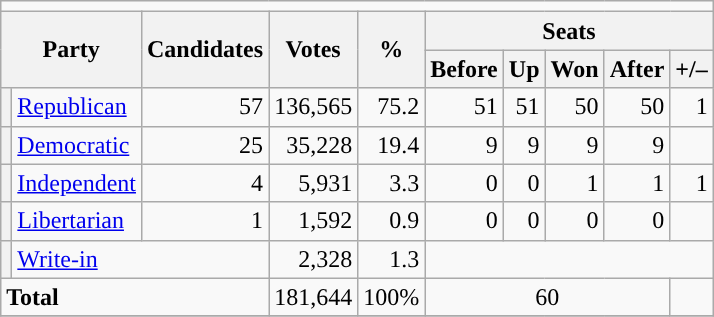<table class="wikitable">
<tr>
<td colspan=15 align=center></td>
</tr>
<tr>
<th rowspan="2" colspan="2">Party</th>
<th rowspan="2">Candidates</th>
<th rowspan="2">Votes</th>
<th rowspan="2">%</th>
<th colspan="5">Seats</th>
</tr>
<tr>
<th>Before</th>
<th>Up</th>
<th>Won</th>
<th>After</th>
<th>+/–</th>
</tr>
<tr>
<th style="background-color:"></th>
<td><a href='#'>Republican</a></td>
<td align="right">57</td>
<td align="right">136,565</td>
<td align="right">75.2</td>
<td align="right">51</td>
<td align="right">51</td>
<td align="right">50</td>
<td align="right">50</td>
<td align="right"> 1</td>
</tr>
<tr>
<th style="background-color:"></th>
<td><a href='#'>Democratic</a></td>
<td align="right">25</td>
<td align="right">35,228</td>
<td align="right">19.4</td>
<td align="right">9</td>
<td align="right">9</td>
<td align="right">9</td>
<td align="right">9</td>
<td align="right"></td>
</tr>
<tr>
<th style="background-color:"></th>
<td><a href='#'>Independent</a></td>
<td align="right">4</td>
<td align="right">5,931</td>
<td align="right">3.3</td>
<td align="right">0</td>
<td align="right">0</td>
<td align="right">1</td>
<td align="right">1</td>
<td align="right"> 1</td>
</tr>
<tr>
<th style="background-color:"></th>
<td><a href='#'>Libertarian</a></td>
<td align="right">1</td>
<td align="right">1,592</td>
<td align="right">0.9</td>
<td align="right">0</td>
<td align="right">0</td>
<td align="right">0</td>
<td align="right">0</td>
<td align="right"></td>
</tr>
<tr>
<th style="background-color:"></th>
<td colspan="2"><a href='#'>Write-in</a></td>
<td align="right">2,328</td>
<td align="right">1.3</td>
<td colspan="5"></td>
</tr>
<tr>
<td colspan="3"><strong>Total</strong></td>
<td align="right">181,644</td>
<td align="right">100%</td>
<td colspan="4" align="center">60</td>
<td align="right"></td>
</tr>
<tr>
</tr>
</table>
